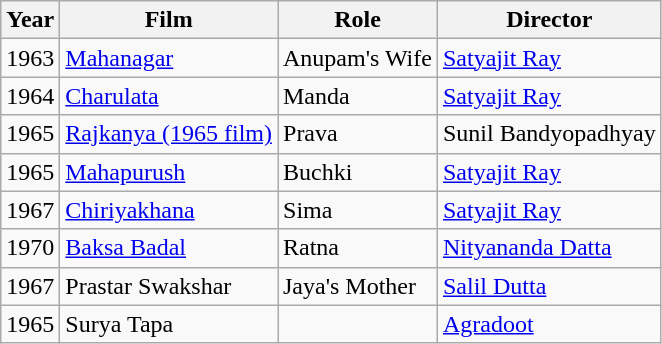<table class="wikitable">
<tr>
<th>Year</th>
<th>Film</th>
<th>Role</th>
<th>Director</th>
</tr>
<tr>
<td>1963</td>
<td><a href='#'>Mahanagar</a></td>
<td>Anupam's Wife</td>
<td><a href='#'>Satyajit Ray</a></td>
</tr>
<tr>
<td>1964</td>
<td><a href='#'>Charulata</a></td>
<td>Manda</td>
<td><a href='#'>Satyajit Ray</a></td>
</tr>
<tr>
<td>1965</td>
<td><a href='#'>Rajkanya (1965 film)</a></td>
<td>Prava</td>
<td>Sunil Bandyopadhyay</td>
</tr>
<tr>
<td>1965</td>
<td><a href='#'>Mahapurush</a></td>
<td>Buchki</td>
<td><a href='#'>Satyajit Ray</a></td>
</tr>
<tr>
<td>1967</td>
<td><a href='#'>Chiriyakhana</a></td>
<td>Sima</td>
<td><a href='#'>Satyajit Ray</a></td>
</tr>
<tr>
<td>1970</td>
<td><a href='#'>Baksa Badal</a></td>
<td>Ratna</td>
<td><a href='#'>Nityananda Datta</a></td>
</tr>
<tr>
<td>1967</td>
<td>Prastar Swakshar</td>
<td>Jaya's Mother</td>
<td><a href='#'>Salil Dutta</a></td>
</tr>
<tr>
<td>1965</td>
<td>Surya Tapa</td>
<td></td>
<td><a href='#'>Agradoot</a></td>
</tr>
</table>
